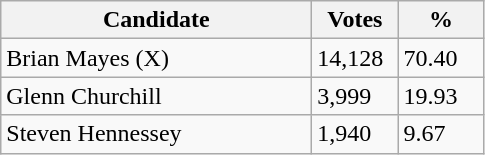<table class="wikitable sortable">
<tr>
<th bgcolor="#DDDDFF" width="200px">Candidate</th>
<th bgcolor="#DDDDFF" width="50px">Votes</th>
<th bgcolor="#DDDDFF" width="50px">%</th>
</tr>
<tr>
<td>Brian Mayes (X)</td>
<td>14,128</td>
<td>70.40</td>
</tr>
<tr>
<td>Glenn Churchill</td>
<td>3,999</td>
<td>19.93</td>
</tr>
<tr>
<td>Steven Hennessey</td>
<td>1,940</td>
<td>9.67</td>
</tr>
</table>
